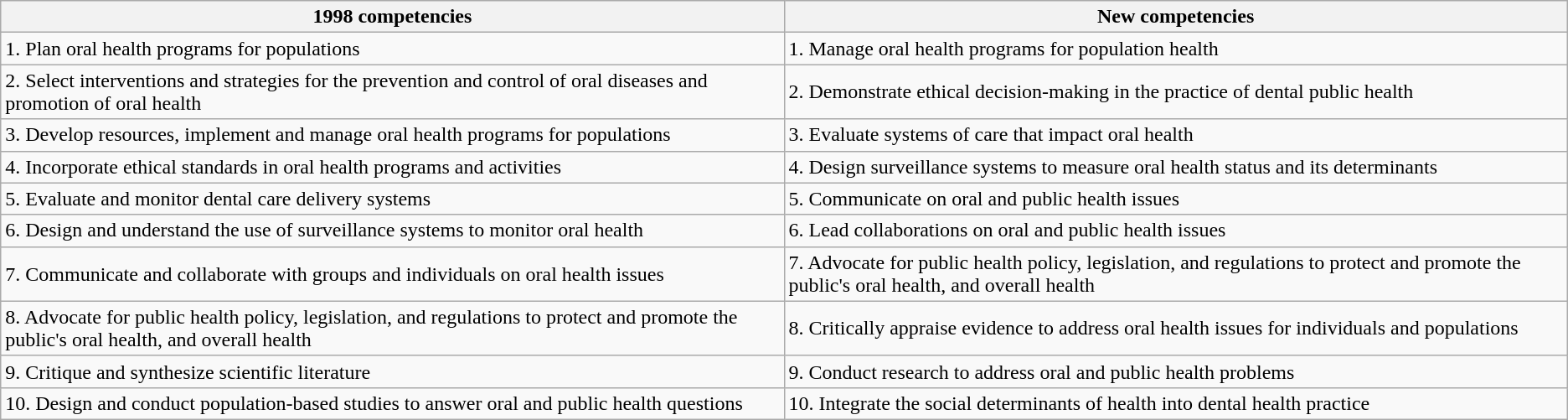<table class="wikitable">
<tr>
<th>1998 competencies</th>
<th>New competencies</th>
</tr>
<tr>
<td>1.   Plan oral health programs for populations</td>
<td>1.   Manage oral health programs for population health</td>
</tr>
<tr>
<td>2.   Select interventions and strategies for the prevention and control of oral diseases and promotion of oral health</td>
<td>2.   Demonstrate ethical decision-making in the practice of dental public health</td>
</tr>
<tr>
<td>3.   Develop resources, implement and manage oral health programs for populations</td>
<td>3.  Evaluate systems of care that impact oral health</td>
</tr>
<tr>
<td>4.   Incorporate ethical standards in oral health programs and activities</td>
<td>4.   Design surveillance systems to measure oral health status and its determinants</td>
</tr>
<tr>
<td>5.   Evaluate and monitor dental care delivery systems</td>
<td>5.   Communicate on oral and public health issues</td>
</tr>
<tr>
<td>6.   Design and understand the use of surveillance systems to monitor oral health</td>
<td>6.   Lead collaborations on oral and public health issues</td>
</tr>
<tr>
<td>7.   Communicate and collaborate with groups and individuals on oral health issues</td>
<td>7.   Advocate for public health policy, legislation, and regulations to protect and promote the public's oral health, and overall health</td>
</tr>
<tr>
<td>8.    Advocate for public health policy, legislation, and regulations to protect and promote the public's oral health, and overall health</td>
<td>8.   Critically appraise evidence to address oral health issues for individuals and populations</td>
</tr>
<tr>
<td>9.   Critique and synthesize scientific literature</td>
<td>9.   Conduct research to address oral and public health problems</td>
</tr>
<tr>
<td>10.   Design and conduct population-based studies to answer oral and public health questions</td>
<td>10.   Integrate the social determinants of health into dental health practice</td>
</tr>
</table>
